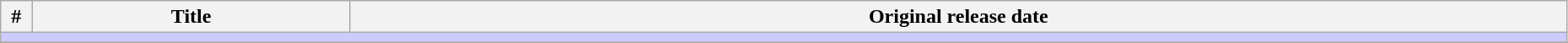<table class="wikitable" style="width:98%;">
<tr>
<th style="width:2%;">#</th>
<th>Title</th>
<th>Original release date</th>
</tr>
<tr>
<td colspan="3" style="background:#ccf;"></td>
</tr>
<tr>
</tr>
</table>
